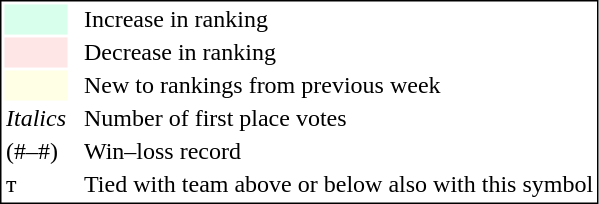<table style="border:1px solid black;">
<tr>
<td style="background:#D8FFEB; width:20px;"></td>
<td> </td>
<td>Increase in ranking</td>
</tr>
<tr>
<td style="background:#FFE6E6; width:20px;"></td>
<td> </td>
<td>Decrease in ranking</td>
</tr>
<tr>
<td style="background:#FFFFE6; width:20px;"></td>
<td> </td>
<td>New to rankings from previous week</td>
</tr>
<tr>
<td><em>Italics</em></td>
<td> </td>
<td>Number of first place votes</td>
</tr>
<tr>
<td>(#–#)</td>
<td> </td>
<td>Win–loss record</td>
</tr>
<tr>
<td>т</td>
<td></td>
<td>Tied with team above or below also with this symbol</td>
</tr>
</table>
